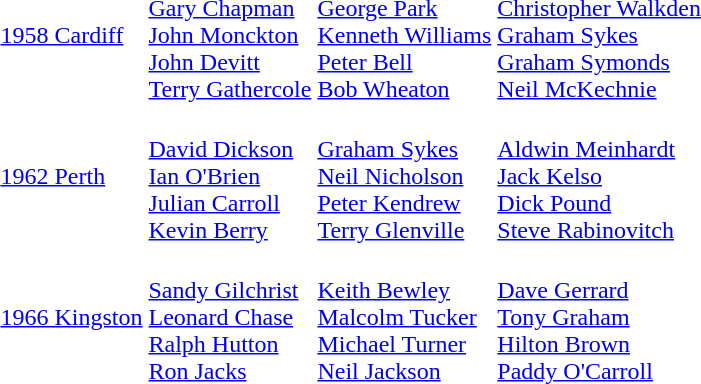<table>
<tr>
<td><a href='#'>1958 Cardiff</a></td>
<td valign=top><br><a href='#'>Gary Chapman</a><br><a href='#'>John Monckton</a><br><a href='#'>John Devitt</a><br><a href='#'>Terry Gathercole</a></td>
<td valign=top><br><a href='#'>George Park</a><br><a href='#'>Kenneth Williams</a><br><a href='#'>Peter Bell</a><br><a href='#'>Bob Wheaton</a></td>
<td valign=top><br><a href='#'>Christopher Walkden</a><br><a href='#'>Graham Sykes</a><br><a href='#'>Graham Symonds</a><br><a href='#'>Neil McKechnie</a></td>
</tr>
<tr>
<td><a href='#'>1962 Perth</a></td>
<td valign=top><br><a href='#'>David Dickson</a><br><a href='#'>Ian O'Brien</a><br><a href='#'>Julian Carroll</a><br><a href='#'>Kevin Berry</a></td>
<td valign=top><br><a href='#'>Graham Sykes</a><br><a href='#'>Neil Nicholson</a><br><a href='#'>Peter Kendrew</a><br><a href='#'>Terry Glenville</a></td>
<td valign=top><br><a href='#'>Aldwin Meinhardt</a><br><a href='#'>Jack Kelso</a><br><a href='#'>Dick Pound</a><br><a href='#'>Steve Rabinovitch</a></td>
</tr>
<tr>
<td><a href='#'>1966 Kingston</a></td>
<td valign=top><br><a href='#'>Sandy Gilchrist</a><br><a href='#'>Leonard Chase</a><br><a href='#'>Ralph Hutton</a><br><a href='#'>Ron Jacks</a></td>
<td valign=top><br><a href='#'>Keith Bewley</a><br><a href='#'>Malcolm Tucker</a><br><a href='#'>Michael Turner</a><br><a href='#'>Neil Jackson</a></td>
<td valign=top><br><a href='#'>Dave Gerrard</a><br><a href='#'>Tony Graham</a><br><a href='#'>Hilton Brown</a><br><a href='#'>Paddy O'Carroll</a></td>
</tr>
</table>
